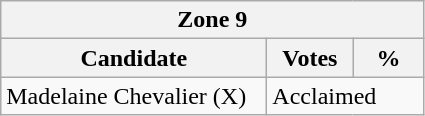<table class="wikitable">
<tr>
<th colspan="3">Zone 9</th>
</tr>
<tr>
<th style="width: 170px">Candidate</th>
<th style="width: 50px">Votes</th>
<th style="width: 40px">%</th>
</tr>
<tr>
<td>Madelaine Chevalier (X)</td>
<td colspan="2">Acclaimed</td>
</tr>
</table>
